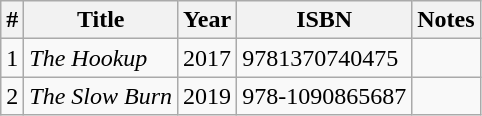<table class="wikitable">
<tr>
<th>#</th>
<th>Title</th>
<th>Year</th>
<th>ISBN</th>
<th>Notes</th>
</tr>
<tr>
<td>1</td>
<td><em>The Hookup</em></td>
<td>2017</td>
<td>9781370740475</td>
<td></td>
</tr>
<tr>
<td>2</td>
<td><em>The Slow Burn</em></td>
<td>2019</td>
<td>978-1090865687</td>
<td></td>
</tr>
</table>
